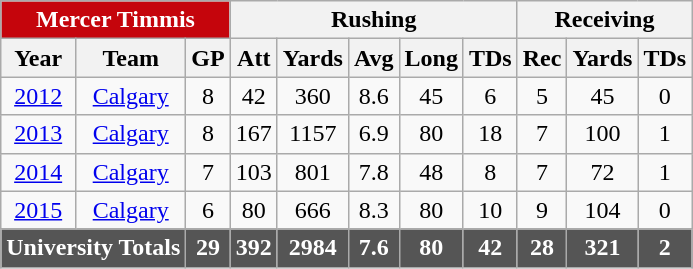<table class="wikitable" style="text-align:center;">
<tr>
<th colspan=3 style="text-align: center; font-weight:bold; background-color:#C5050C; color:#ffffff;">Mercer Timmis</th>
<th colspan=5>Rushing</th>
<th colspan=3>Receiving</th>
</tr>
<tr>
<th>Year</th>
<th>Team</th>
<th>GP</th>
<th>Att</th>
<th>Yards</th>
<th>Avg</th>
<th>Long</th>
<th>TDs</th>
<th>Rec</th>
<th>Yards</th>
<th>TDs</th>
</tr>
<tr>
<td><a href='#'>2012</a></td>
<td><a href='#'>Calgary</a></td>
<td>8</td>
<td>42</td>
<td>360</td>
<td>8.6</td>
<td>45</td>
<td>6</td>
<td>5</td>
<td>45</td>
<td>0</td>
</tr>
<tr>
<td><a href='#'>2013</a></td>
<td><a href='#'>Calgary</a></td>
<td>8</td>
<td>167</td>
<td>1157</td>
<td>6.9</td>
<td>80</td>
<td>18</td>
<td>7</td>
<td>100</td>
<td>1</td>
</tr>
<tr>
<td><a href='#'>2014</a></td>
<td><a href='#'>Calgary</a></td>
<td>7</td>
<td>103</td>
<td>801</td>
<td>7.8</td>
<td>48</td>
<td>8</td>
<td>7</td>
<td>72</td>
<td>1</td>
</tr>
<tr>
<td><a href='#'>2015</a></td>
<td><a href='#'>Calgary</a></td>
<td>6</td>
<td>80</td>
<td>666</td>
<td>8.3</td>
<td>80</td>
<td>10</td>
<td>9</td>
<td>104</td>
<td>0</td>
</tr>
<tr style="background:#555; font-weight:bold; color:white;">
<td colspan=2>University Totals</td>
<td>29</td>
<td>392</td>
<td>2984</td>
<td>7.6</td>
<td>80</td>
<td>42</td>
<td>28</td>
<td>321</td>
<td>2</td>
</tr>
</table>
